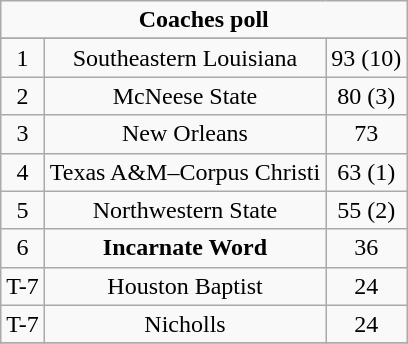<table class="wikitable">
<tr align="center">
<td align="center" Colspan="3"><strong>Coaches poll</strong></td>
</tr>
<tr align="center">
</tr>
<tr align="center">
<td>1</td>
<td>Southeastern Louisiana</td>
<td>93 (10)</td>
</tr>
<tr align="center">
<td>2</td>
<td>McNeese State</td>
<td>80 (3)</td>
</tr>
<tr align="center">
<td>3</td>
<td>New Orleans</td>
<td>73</td>
</tr>
<tr align="center">
<td>4</td>
<td>Texas A&M–Corpus Christi</td>
<td>63 (1)</td>
</tr>
<tr align="center">
<td>5</td>
<td>Northwestern State</td>
<td>55 (2)</td>
</tr>
<tr align="center">
<td>6</td>
<td><strong>Incarnate Word</strong></td>
<td>36</td>
</tr>
<tr align="center">
<td>T-7</td>
<td>Houston Baptist</td>
<td>24</td>
</tr>
<tr align="center">
<td>T-7</td>
<td>Nicholls</td>
<td>24</td>
</tr>
<tr align="center">
</tr>
</table>
